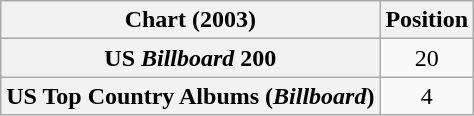<table class="wikitable sortable plainrowheaders" style="text-align:center">
<tr>
<th scope="col">Chart (2003)</th>
<th scope="col">Position</th>
</tr>
<tr>
<th scope="row">US <em>Billboard</em> 200</th>
<td>20</td>
</tr>
<tr>
<th scope="row">US Top Country Albums (<em>Billboard</em>)</th>
<td>4</td>
</tr>
</table>
